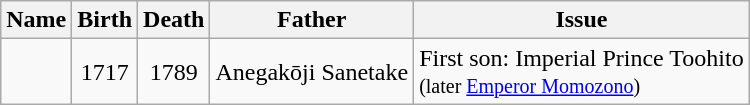<table class="wikitable">
<tr>
<th>Name</th>
<th>Birth</th>
<th>Death</th>
<th>Father</th>
<th>Issue</th>
</tr>
<tr>
<td></td>
<td align="center">1717</td>
<td align="center">1789</td>
<td>Anegakōji Sanetake</td>
<td>First son: Imperial Prince Toohito<br><small>(later <a href='#'>Emperor Momozono</a>)</small></td>
</tr>
</table>
